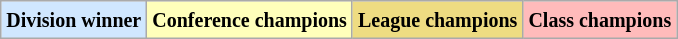<table class="wikitable" border="1">
<tr>
<td bgcolor="#D0E7FF"><small><strong>Division winner</strong> </small></td>
<td bgcolor="#FFFFBB"><small><strong>Conference champions</strong> </small></td>
<td bgcolor="#EEDC82"><small><strong>League champions</strong> </small></td>
<td bgcolor="#FFBBBB"><small><strong>Class champions</strong> </small></td>
</tr>
</table>
